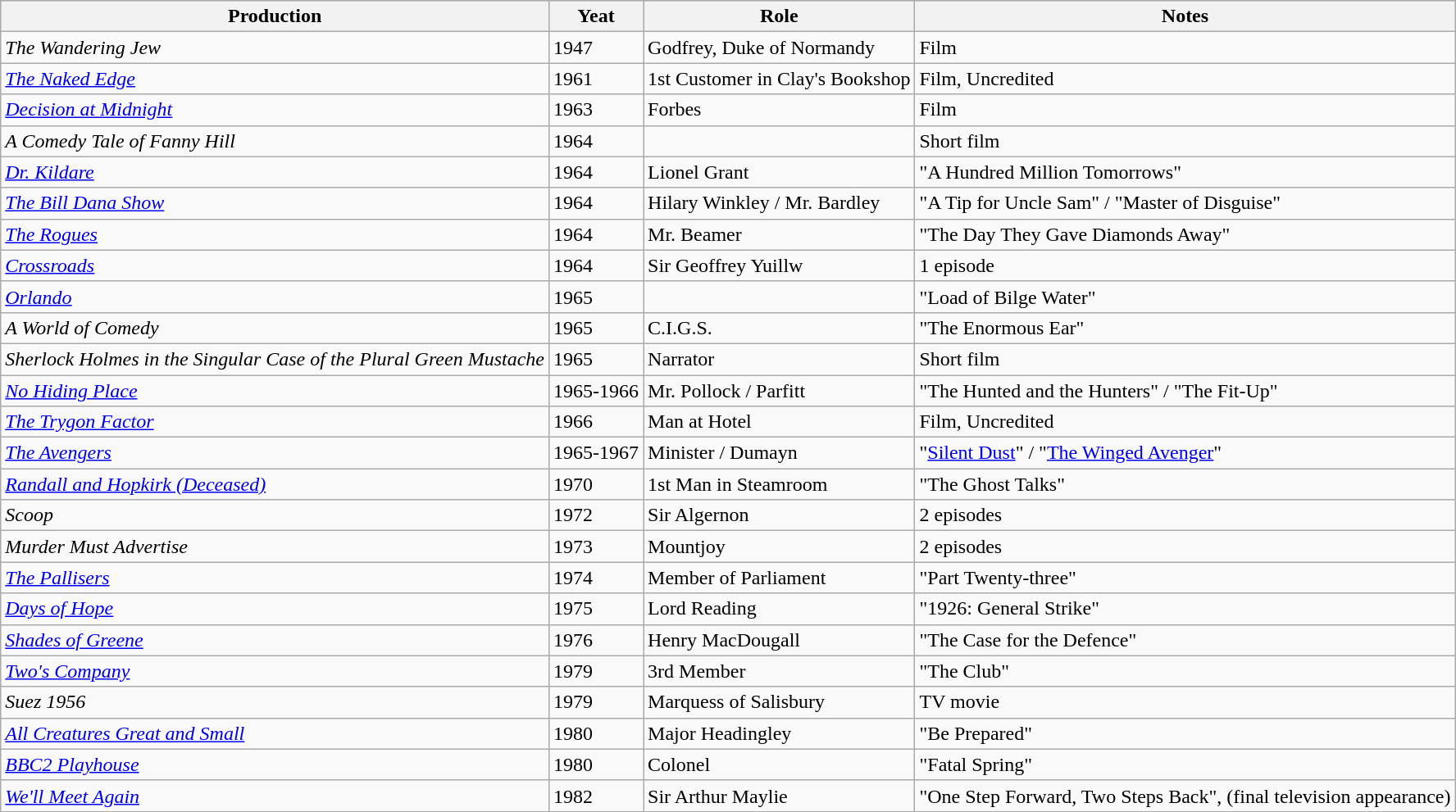<table class="wikitable">
<tr style="background:#ccc; text-align:center;">
<th>Production</th>
<th>Yeat</th>
<th>Role</th>
<th>Notes</th>
</tr>
<tr>
<td><em>The Wandering Jew</em></td>
<td>1947</td>
<td>Godfrey, Duke of Normandy</td>
<td>Film</td>
</tr>
<tr>
<td><em><a href='#'>The Naked Edge</a></em></td>
<td>1961</td>
<td>1st Customer in Clay's Bookshop</td>
<td>Film, Uncredited</td>
</tr>
<tr>
<td><em><a href='#'>Decision at Midnight</a></em></td>
<td>1963</td>
<td>Forbes</td>
<td>Film</td>
</tr>
<tr>
<td><em>A Comedy Tale of Fanny Hill</em></td>
<td>1964</td>
<td></td>
<td>Short film</td>
</tr>
<tr>
<td><em><a href='#'>Dr. Kildare</a></em></td>
<td>1964</td>
<td>Lionel Grant</td>
<td>"A Hundred Million Tomorrows"</td>
</tr>
<tr>
<td><em><a href='#'>The Bill Dana Show</a></em></td>
<td>1964</td>
<td>Hilary Winkley / Mr. Bardley</td>
<td>"A Tip for Uncle Sam" / "Master of Disguise"</td>
</tr>
<tr>
<td><em><a href='#'>The Rogues</a></em></td>
<td>1964</td>
<td>Mr. Beamer</td>
<td>"The Day They Gave Diamonds Away"</td>
</tr>
<tr>
<td><em><a href='#'>Crossroads</a></em></td>
<td>1964</td>
<td>Sir Geoffrey Yuillw</td>
<td>1 episode</td>
</tr>
<tr>
<td><em><a href='#'>Orlando</a></em></td>
<td>1965</td>
<td></td>
<td>"Load of Bilge Water"</td>
</tr>
<tr>
<td><em>A World of Comedy</em></td>
<td>1965</td>
<td>C.I.G.S.</td>
<td>"The Enormous Ear"</td>
</tr>
<tr>
<td><em>Sherlock Holmes in the Singular Case of the Plural Green Mustache</em></td>
<td>1965</td>
<td>Narrator</td>
<td>Short film</td>
</tr>
<tr>
<td><em><a href='#'>No Hiding Place</a></em></td>
<td>1965-1966</td>
<td>Mr. Pollock / Parfitt</td>
<td>"The Hunted and the Hunters" / "The Fit-Up"</td>
</tr>
<tr>
<td><em><a href='#'>The Trygon Factor</a></em></td>
<td>1966</td>
<td>Man at Hotel</td>
<td>Film, Uncredited</td>
</tr>
<tr>
<td><em><a href='#'>The Avengers</a></em></td>
<td>1965-1967</td>
<td>Minister / Dumayn</td>
<td>"<a href='#'>Silent Dust</a>" / "<a href='#'>The Winged Avenger</a>"</td>
</tr>
<tr>
<td><em><a href='#'>Randall and Hopkirk (Deceased)</a></em></td>
<td>1970</td>
<td>1st Man in Steamroom</td>
<td>"The Ghost Talks"</td>
</tr>
<tr>
<td><em>Scoop</em></td>
<td>1972</td>
<td>Sir Algernon</td>
<td>2 episodes</td>
</tr>
<tr>
<td><em>Murder Must Advertise</em></td>
<td>1973</td>
<td>Mountjoy</td>
<td>2 episodes</td>
</tr>
<tr>
<td><em><a href='#'>The Pallisers</a></em></td>
<td>1974</td>
<td>Member of Parliament</td>
<td>"Part Twenty-three"</td>
</tr>
<tr>
<td><em><a href='#'>Days of Hope</a></em></td>
<td>1975</td>
<td>Lord Reading</td>
<td>"1926: General Strike"</td>
</tr>
<tr>
<td><em><a href='#'>Shades of Greene</a></em></td>
<td>1976</td>
<td>Henry MacDougall</td>
<td>"The Case for the Defence"</td>
</tr>
<tr>
<td><em><a href='#'>Two's Company</a></em></td>
<td>1979</td>
<td>3rd Member</td>
<td>"The Club"</td>
</tr>
<tr>
<td><em>Suez 1956</em></td>
<td>1979</td>
<td>Marquess of Salisbury</td>
<td>TV movie</td>
</tr>
<tr>
<td><em><a href='#'>All Creatures Great and Small</a></em></td>
<td>1980</td>
<td>Major Headingley</td>
<td>"Be Prepared"</td>
</tr>
<tr>
<td><em><a href='#'>BBC2 Playhouse</a></em></td>
<td>1980</td>
<td>Colonel</td>
<td>"Fatal Spring"</td>
</tr>
<tr>
<td><em><a href='#'>We'll Meet Again</a></em></td>
<td>1982</td>
<td>Sir Arthur Maylie</td>
<td>"One Step Forward, Two Steps Back", (final television appearance)</td>
</tr>
</table>
